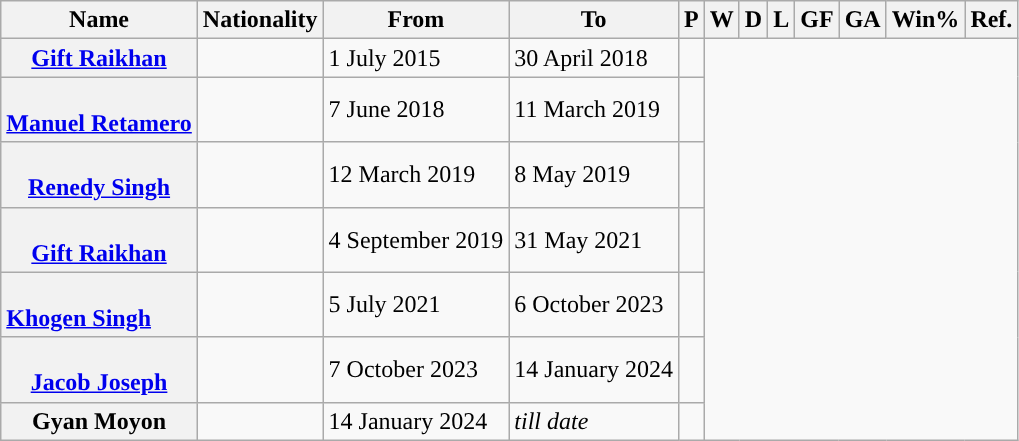<table class="wikitable plainrowheaders sortable" style="text-align:center">
<tr>
<th>Name</th>
<th>Nationality</th>
<th>From</th>
<th class="unsortable">To</th>
<th>P</th>
<th>W</th>
<th>D</th>
<th>L</th>
<th>GF</th>
<th>GA</th>
<th>Win%</th>
<th>Ref.</th>
</tr>
<tr>
<th scope=row style=text-align:"left"><a href='#'>Gift Raikhan</a></th>
<td rowspan="1" align="left"></td>
<td align="left">1 July 2015</td>
<td align="left">30 April 2018<br></td>
<td></td>
</tr>
<tr>
<th scope=row style=text-align:"left"><br><a href='#'>Manuel Retamero</a></th>
<td align="left"></td>
<td align="left">7 June 2018</td>
<td align=left>11 March 2019<br></td>
<td></td>
</tr>
<tr>
<th scope=row style=text-align:"left"><br><a href='#'>Renedy Singh</a></th>
<td align="left"></td>
<td align="left">12 March 2019</td>
<td align=left>8 May 2019<br></td>
<td></td>
</tr>
<tr>
<th scope=row style=text-align:"left"><br><a href='#'>Gift Raikhan</a></th>
<td align="left"></td>
<td align="left">4 September 2019</td>
<td align="left">31 May 2021<br></td>
<td></td>
</tr>
<tr>
<th scope=row style=text-align:left><br><a href='#'>Khogen Singh</a></th>
<td align="left"></td>
<td align="left">5 July 2021</td>
<td align="left">6 October 2023<br></td>
<td></td>
</tr>
<tr>
<th scope=row style=text-align:"left"><br><a href='#'>Jacob Joseph</a></th>
<td align="left"></td>
<td align="left">7 October 2023</td>
<td align="left">14 January 2024<br></td>
<td></td>
</tr>
<tr>
<th scope=row style=text-align:"left">Gyan Moyon</th>
<td align="left"></td>
<td align="left">14 January 2024</td>
<td align="left"><em>till date</em><br></td>
<td></td>
</tr>
</table>
